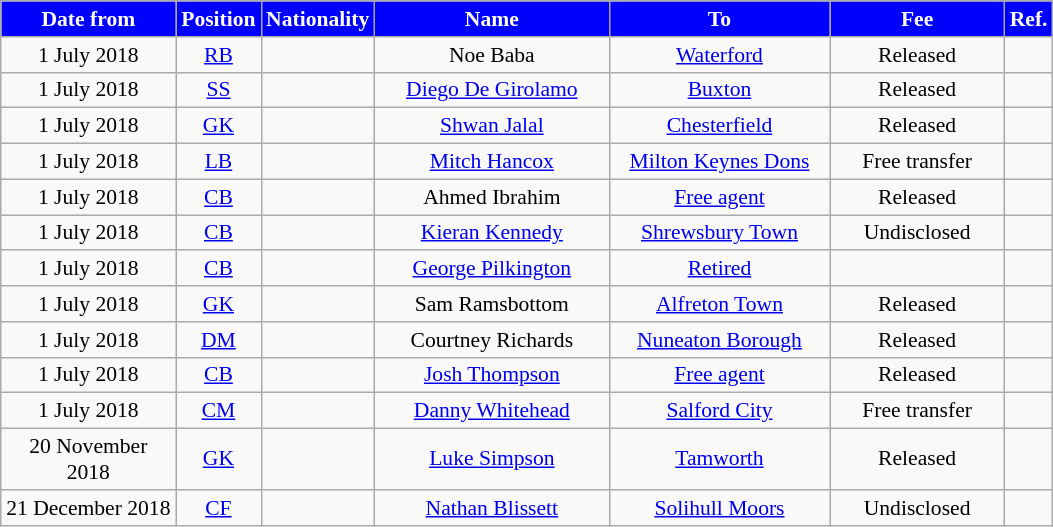<table class="wikitable"  style="text-align:center; font-size:90%; ">
<tr>
<th style="background:blue; color:#FFFFFF; width:110px;">Date from</th>
<th style="background:blue; color:#FFFFFF; width:50px;">Position</th>
<th style="background:blue; color:#FFFFFF; width:50px;">Nationality</th>
<th style="background:blue; color:#FFFFFF; width:150px;">Name</th>
<th style="background:blue; color:#FFFFFF; width:140px;">To</th>
<th style="background:blue; color:#FFFFFF; width:110px;">Fee</th>
<th style="background:blue; color:#FFFFFF; width:25px;">Ref.</th>
</tr>
<tr>
<td>1 July 2018</td>
<td><a href='#'>RB</a></td>
<td></td>
<td>Noe Baba</td>
<td> <a href='#'>Waterford</a></td>
<td>Released</td>
<td></td>
</tr>
<tr>
<td>1 July 2018</td>
<td><a href='#'>SS</a></td>
<td></td>
<td><a href='#'>Diego De Girolamo</a></td>
<td><a href='#'>Buxton</a></td>
<td>Released</td>
<td></td>
</tr>
<tr>
<td>1 July 2018</td>
<td><a href='#'>GK</a></td>
<td></td>
<td><a href='#'>Shwan Jalal</a></td>
<td><a href='#'>Chesterfield</a></td>
<td>Released</td>
<td></td>
</tr>
<tr>
<td>1 July 2018</td>
<td><a href='#'>LB</a></td>
<td></td>
<td><a href='#'>Mitch Hancox</a></td>
<td><a href='#'>Milton Keynes Dons</a></td>
<td>Free transfer</td>
<td></td>
</tr>
<tr>
<td>1 July 2018</td>
<td><a href='#'>CB</a></td>
<td></td>
<td>Ahmed Ibrahim</td>
<td><a href='#'>Free agent</a></td>
<td>Released</td>
<td></td>
</tr>
<tr>
<td>1 July 2018</td>
<td><a href='#'>CB</a></td>
<td></td>
<td><a href='#'>Kieran Kennedy</a></td>
<td><a href='#'>Shrewsbury Town</a></td>
<td>Undisclosed</td>
<td></td>
</tr>
<tr>
<td>1 July 2018</td>
<td><a href='#'>CB</a></td>
<td></td>
<td><a href='#'>George Pilkington</a></td>
<td><a href='#'>Retired</a></td>
<td></td>
<td></td>
</tr>
<tr>
<td>1 July 2018</td>
<td><a href='#'>GK</a></td>
<td></td>
<td>Sam Ramsbottom</td>
<td><a href='#'>Alfreton Town</a></td>
<td>Released</td>
<td></td>
</tr>
<tr>
<td>1 July 2018</td>
<td><a href='#'>DM</a></td>
<td></td>
<td>Courtney Richards</td>
<td><a href='#'>Nuneaton Borough</a></td>
<td>Released</td>
<td></td>
</tr>
<tr>
<td>1 July 2018</td>
<td><a href='#'>CB</a></td>
<td></td>
<td><a href='#'>Josh Thompson</a></td>
<td><a href='#'>Free agent</a></td>
<td>Released</td>
<td></td>
</tr>
<tr>
<td>1 July 2018</td>
<td><a href='#'>CM</a></td>
<td></td>
<td><a href='#'>Danny Whitehead</a></td>
<td><a href='#'>Salford City</a></td>
<td>Free transfer</td>
<td></td>
</tr>
<tr>
<td>20 November 2018</td>
<td><a href='#'>GK</a></td>
<td></td>
<td><a href='#'>Luke Simpson</a></td>
<td><a href='#'>Tamworth</a></td>
<td>Released</td>
<td></td>
</tr>
<tr>
<td>21 December 2018</td>
<td><a href='#'>CF</a></td>
<td></td>
<td><a href='#'>Nathan Blissett</a></td>
<td><a href='#'>Solihull Moors</a></td>
<td>Undisclosed</td>
<td></td>
</tr>
</table>
